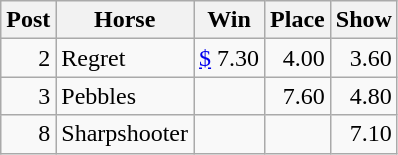<table class="wikitable" border="1">
<tr>
<th>Post</th>
<th>Horse</th>
<th>Win</th>
<th>Place</th>
<th>Show</th>
</tr>
<tr>
<td align="right">2</td>
<td>Regret</td>
<td align="right"><a href='#'>$</a> 7.30</td>
<td align="right">4.00</td>
<td align="right">3.60</td>
</tr>
<tr>
<td align="right">3</td>
<td>Pebbles</td>
<td></td>
<td align="right">7.60</td>
<td align="right">4.80</td>
</tr>
<tr>
<td align="right">8</td>
<td>Sharpshooter</td>
<td></td>
<td></td>
<td align="right">7.10</td>
</tr>
</table>
